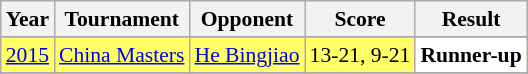<table class="sortable wikitable" style="font-size: 90%;">
<tr>
<th>Year</th>
<th>Tournament</th>
<th>Opponent</th>
<th>Score</th>
<th>Result</th>
</tr>
<tr>
</tr>
<tr style="background:#FFFF67">
<td align="center"><a href='#'>2015</a></td>
<td align="left"><a href='#'>China Masters</a></td>
<td align="left"> <a href='#'>He Bingjiao</a></td>
<td align="left">13-21, 9-21</td>
<td style="text-align:left; background:white"> <strong>Runner-up</strong></td>
</tr>
<tr>
</tr>
</table>
